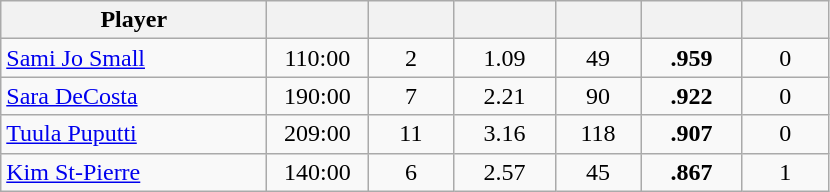<table class="wikitable sortable" style="text-align:center;">
<tr>
<th style="width:170px;">Player</th>
<th style="width:60px;"></th>
<th style="width:50px;"></th>
<th style="width:60px;"></th>
<th style="width:50px;"></th>
<th style="width:60px;"></th>
<th style="width:50px;"></th>
</tr>
<tr>
<td style="text-align:left;"> <a href='#'>Sami Jo Small</a></td>
<td>110:00</td>
<td>2</td>
<td>1.09</td>
<td>49</td>
<td><strong>.959</strong></td>
<td>0</td>
</tr>
<tr>
<td style="text-align:left;"> <a href='#'>Sara DeCosta</a></td>
<td>190:00</td>
<td>7</td>
<td>2.21</td>
<td>90</td>
<td><strong>.922</strong></td>
<td>0</td>
</tr>
<tr>
<td style="text-align:left;"> <a href='#'>Tuula Puputti</a></td>
<td>209:00</td>
<td>11</td>
<td>3.16</td>
<td>118</td>
<td><strong>.907</strong></td>
<td>0</td>
</tr>
<tr>
<td style="text-align:left;"> <a href='#'>Kim St-Pierre</a></td>
<td>140:00</td>
<td>6</td>
<td>2.57</td>
<td>45</td>
<td><strong>.867</strong></td>
<td>1</td>
</tr>
</table>
